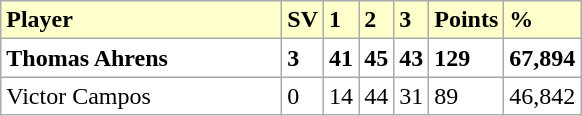<table class="wikitable">
<tr bgcolor="#ffffcc">
<td width=180><strong>Player</strong></td>
<td><strong>SV</strong></td>
<td><strong>1</strong></td>
<td><strong>2</strong></td>
<td><strong>3</strong></td>
<td><strong>Points</strong></td>
<td><strong>%</strong></td>
</tr>
<tr bgcolor="FFFFFF">
<td> <strong>Thomas Ahrens</strong></td>
<td><strong>3</strong></td>
<td><strong>41</strong></td>
<td><strong>45</strong></td>
<td><strong>43</strong></td>
<td><strong>129</strong></td>
<td><strong>67,894</strong></td>
</tr>
<tr bgcolor="FFFFFF">
<td> Victor Campos</td>
<td>0</td>
<td>14</td>
<td>44</td>
<td>31</td>
<td>89</td>
<td>46,842</td>
</tr>
</table>
